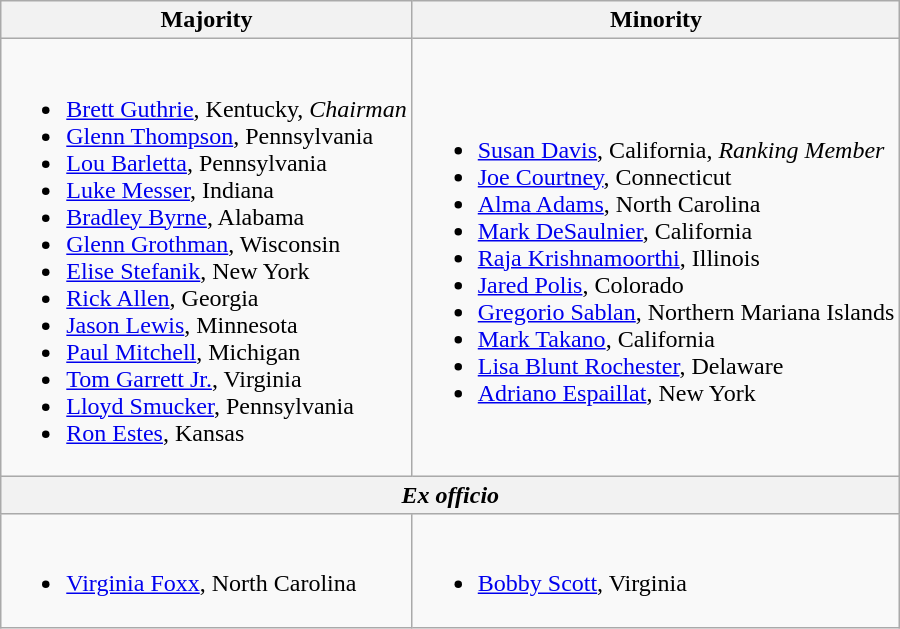<table class=wikitable>
<tr>
<th>Majority</th>
<th>Minority</th>
</tr>
<tr>
<td><br><ul><li><a href='#'>Brett Guthrie</a>, Kentucky, <em>Chairman</em></li><li><a href='#'>Glenn Thompson</a>, Pennsylvania</li><li><a href='#'>Lou Barletta</a>, Pennsylvania</li><li><a href='#'>Luke Messer</a>, Indiana</li><li><a href='#'>Bradley Byrne</a>, Alabama</li><li><a href='#'>Glenn Grothman</a>, Wisconsin</li><li><a href='#'>Elise Stefanik</a>, New York</li><li><a href='#'>Rick Allen</a>, Georgia</li><li><a href='#'>Jason Lewis</a>, Minnesota</li><li><a href='#'>Paul Mitchell</a>, Michigan</li><li><a href='#'>Tom Garrett Jr.</a>, Virginia</li><li><a href='#'>Lloyd Smucker</a>, Pennsylvania</li><li><a href='#'>Ron Estes</a>, Kansas</li></ul></td>
<td><br><ul><li><a href='#'>Susan Davis</a>, California, <em>Ranking Member</em></li><li><a href='#'>Joe Courtney</a>, Connecticut</li><li><a href='#'>Alma Adams</a>, North Carolina</li><li><a href='#'>Mark DeSaulnier</a>, California</li><li><a href='#'>Raja Krishnamoorthi</a>, Illinois</li><li><a href='#'>Jared Polis</a>, Colorado</li><li><span><a href='#'>Gregorio Sablan</a>, Northern Mariana Islands</span></li><li><a href='#'>Mark Takano</a>, California</li><li><a href='#'>Lisa Blunt Rochester</a>, Delaware</li><li><a href='#'>Adriano Espaillat</a>, New York</li></ul></td>
</tr>
<tr>
<th colspan=2><em>Ex officio</em></th>
</tr>
<tr>
<td><br><ul><li><a href='#'>Virginia Foxx</a>, North Carolina</li></ul></td>
<td><br><ul><li><a href='#'>Bobby Scott</a>, Virginia</li></ul></td>
</tr>
</table>
